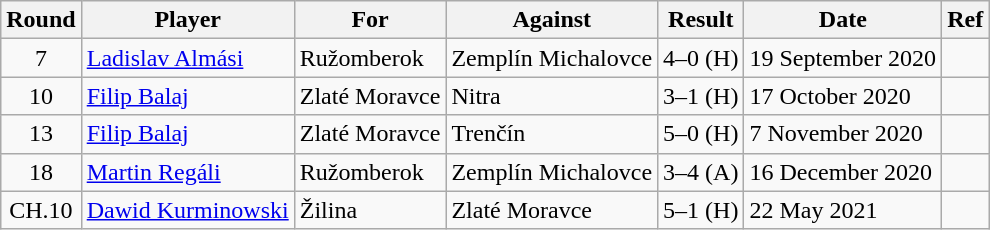<table class="wikitable">
<tr>
<th>Round</th>
<th>Player</th>
<th>For</th>
<th>Against</th>
<th style="text-align:center">Result</th>
<th>Date</th>
<th>Ref</th>
</tr>
<tr>
<td align="center">7</td>
<td> <a href='#'>Ladislav Almási</a></td>
<td>Ružomberok</td>
<td>Zemplín Michalovce</td>
<td>4–0 (H)</td>
<td>19 September 2020</td>
<td></td>
</tr>
<tr>
<td align="center">10</td>
<td> <a href='#'>Filip Balaj</a></td>
<td>Zlaté Moravce</td>
<td>Nitra</td>
<td>3–1 (H)</td>
<td>17 October 2020</td>
<td></td>
</tr>
<tr>
<td align="center">13</td>
<td> <a href='#'>Filip Balaj</a></td>
<td>Zlaté Moravce</td>
<td>Trenčín</td>
<td>5–0 (H)</td>
<td>7 November 2020</td>
<td></td>
</tr>
<tr>
<td align="center">18</td>
<td> <a href='#'>Martin Regáli</a></td>
<td>Ružomberok</td>
<td>Zemplín Michalovce</td>
<td>3–4 (A)</td>
<td>16 December 2020</td>
<td></td>
</tr>
<tr>
<td align="center">CH.10</td>
<td> <a href='#'>Dawid Kurminowski</a></td>
<td>Žilina</td>
<td>Zlaté Moravce</td>
<td>5–1 (H)</td>
<td>22 May 2021</td>
<td></td>
</tr>
</table>
